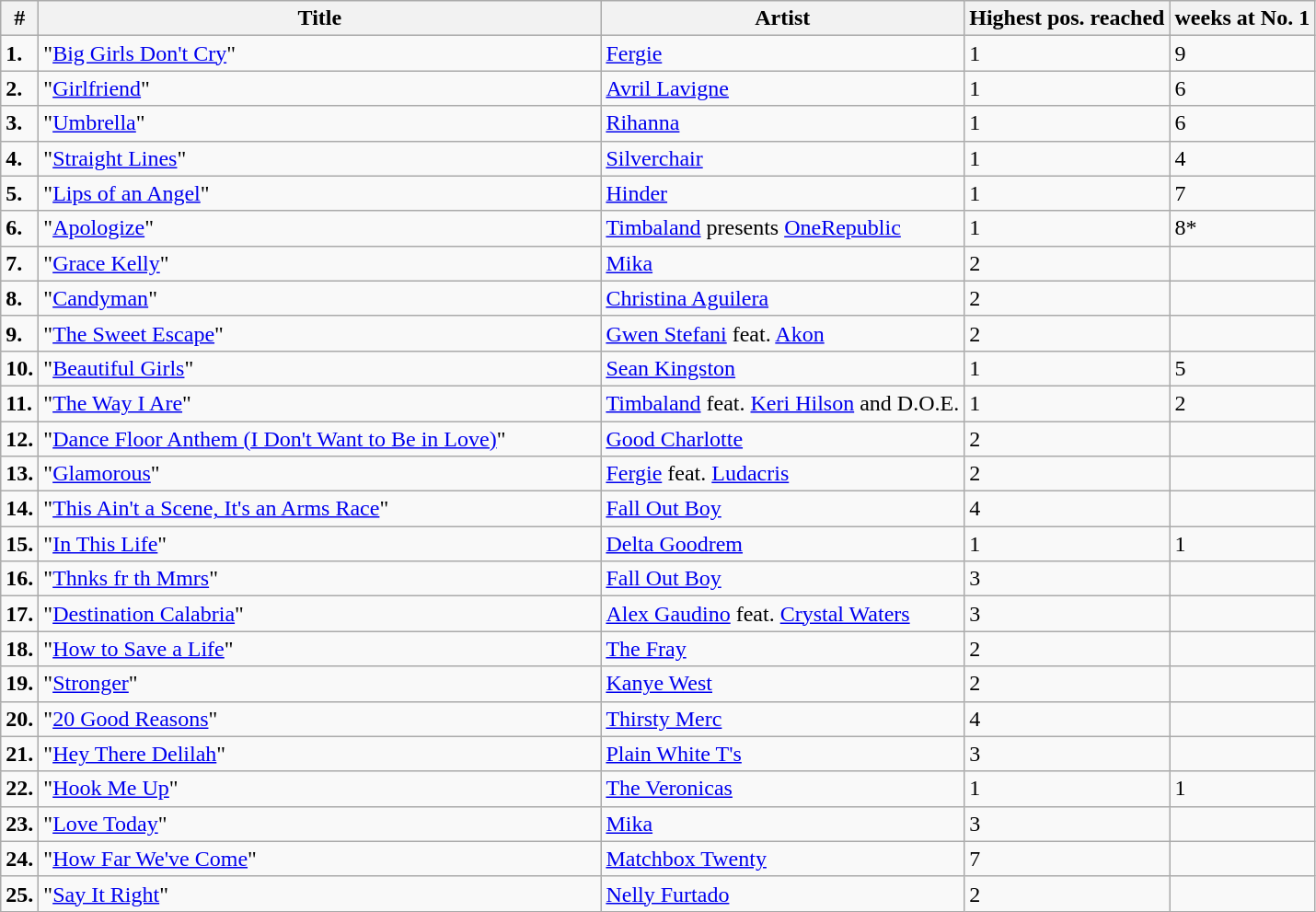<table class="wikitable sortable">
<tr>
<th>#</th>
<th width="400">Title</th>
<th>Artist</th>
<th>Highest pos. reached</th>
<th>weeks at No. 1</th>
</tr>
<tr>
<td><strong>1.</strong></td>
<td>"<a href='#'>Big Girls Don't Cry</a>"</td>
<td><a href='#'>Fergie</a></td>
<td>1</td>
<td>9</td>
</tr>
<tr>
<td><strong>2.</strong></td>
<td>"<a href='#'>Girlfriend</a>"</td>
<td><a href='#'>Avril Lavigne</a></td>
<td>1</td>
<td>6</td>
</tr>
<tr>
<td><strong>3.</strong></td>
<td>"<a href='#'>Umbrella</a>"</td>
<td><a href='#'>Rihanna</a></td>
<td>1</td>
<td>6</td>
</tr>
<tr>
<td><strong>4.</strong></td>
<td>"<a href='#'>Straight Lines</a>"</td>
<td><a href='#'>Silverchair</a></td>
<td>1</td>
<td>4</td>
</tr>
<tr>
<td><strong>5.</strong></td>
<td>"<a href='#'>Lips of an Angel</a>"</td>
<td><a href='#'>Hinder</a></td>
<td>1</td>
<td>7</td>
</tr>
<tr>
<td><strong>6.</strong></td>
<td>"<a href='#'>Apologize</a>"</td>
<td><a href='#'>Timbaland</a> presents <a href='#'>OneRepublic</a></td>
<td>1</td>
<td>8*</td>
</tr>
<tr>
<td><strong>7.</strong></td>
<td>"<a href='#'>Grace Kelly</a>"</td>
<td><a href='#'>Mika</a></td>
<td>2</td>
<td></td>
</tr>
<tr>
<td><strong>8.</strong></td>
<td>"<a href='#'>Candyman</a>"</td>
<td><a href='#'>Christina Aguilera</a></td>
<td>2</td>
<td></td>
</tr>
<tr>
<td><strong>9.</strong></td>
<td>"<a href='#'>The Sweet Escape</a>"</td>
<td><a href='#'>Gwen Stefani</a> feat. <a href='#'>Akon</a></td>
<td>2</td>
<td></td>
</tr>
<tr>
<td><strong>10.</strong></td>
<td>"<a href='#'>Beautiful Girls</a>"</td>
<td><a href='#'>Sean Kingston</a></td>
<td>1</td>
<td>5</td>
</tr>
<tr>
<td><strong>11.</strong></td>
<td>"<a href='#'>The Way I Are</a>"</td>
<td><a href='#'>Timbaland</a> feat. <a href='#'>Keri Hilson</a> and D.O.E.</td>
<td>1</td>
<td>2</td>
</tr>
<tr>
<td><strong>12.</strong></td>
<td>"<a href='#'>Dance Floor Anthem (I Don't Want to Be in Love)</a>"</td>
<td><a href='#'>Good Charlotte</a></td>
<td>2</td>
<td></td>
</tr>
<tr>
<td><strong>13.</strong></td>
<td>"<a href='#'>Glamorous</a>"</td>
<td><a href='#'>Fergie</a> feat. <a href='#'>Ludacris</a></td>
<td>2</td>
<td></td>
</tr>
<tr>
<td><strong>14.</strong></td>
<td>"<a href='#'>This Ain't a Scene, It's an Arms Race</a>"</td>
<td><a href='#'>Fall Out Boy</a></td>
<td>4</td>
<td></td>
</tr>
<tr>
<td><strong>15.</strong></td>
<td>"<a href='#'>In This Life</a>"</td>
<td><a href='#'>Delta Goodrem</a></td>
<td>1</td>
<td>1</td>
</tr>
<tr>
<td><strong>16.</strong></td>
<td>"<a href='#'>Thnks fr th Mmrs</a>"</td>
<td><a href='#'>Fall Out Boy</a></td>
<td>3</td>
<td></td>
</tr>
<tr>
<td><strong>17.</strong></td>
<td>"<a href='#'>Destination Calabria</a>"</td>
<td><a href='#'>Alex Gaudino</a> feat. <a href='#'>Crystal Waters</a></td>
<td>3</td>
<td></td>
</tr>
<tr>
<td><strong>18.</strong></td>
<td>"<a href='#'>How to Save a Life</a>"</td>
<td><a href='#'>The Fray</a></td>
<td>2</td>
<td></td>
</tr>
<tr>
<td><strong>19.</strong></td>
<td>"<a href='#'>Stronger</a>"</td>
<td><a href='#'>Kanye West</a></td>
<td>2</td>
<td></td>
</tr>
<tr>
<td><strong>20.</strong></td>
<td>"<a href='#'>20 Good Reasons</a>"</td>
<td><a href='#'>Thirsty Merc</a></td>
<td>4</td>
<td></td>
</tr>
<tr>
<td><strong>21.</strong></td>
<td>"<a href='#'>Hey There Delilah</a>"</td>
<td><a href='#'>Plain White T's</a></td>
<td>3</td>
<td></td>
</tr>
<tr>
<td><strong>22.</strong></td>
<td>"<a href='#'>Hook Me Up</a>"</td>
<td><a href='#'>The Veronicas</a></td>
<td>1</td>
<td>1</td>
</tr>
<tr>
<td><strong>23.</strong></td>
<td>"<a href='#'>Love Today</a>"</td>
<td><a href='#'>Mika</a></td>
<td>3</td>
<td></td>
</tr>
<tr>
<td><strong>24.</strong></td>
<td>"<a href='#'>How Far We've Come</a>"</td>
<td><a href='#'>Matchbox Twenty</a></td>
<td>7</td>
<td></td>
</tr>
<tr>
<td><strong>25.</strong></td>
<td>"<a href='#'>Say It Right</a>"</td>
<td><a href='#'>Nelly Furtado</a></td>
<td>2</td>
<td></td>
</tr>
</table>
